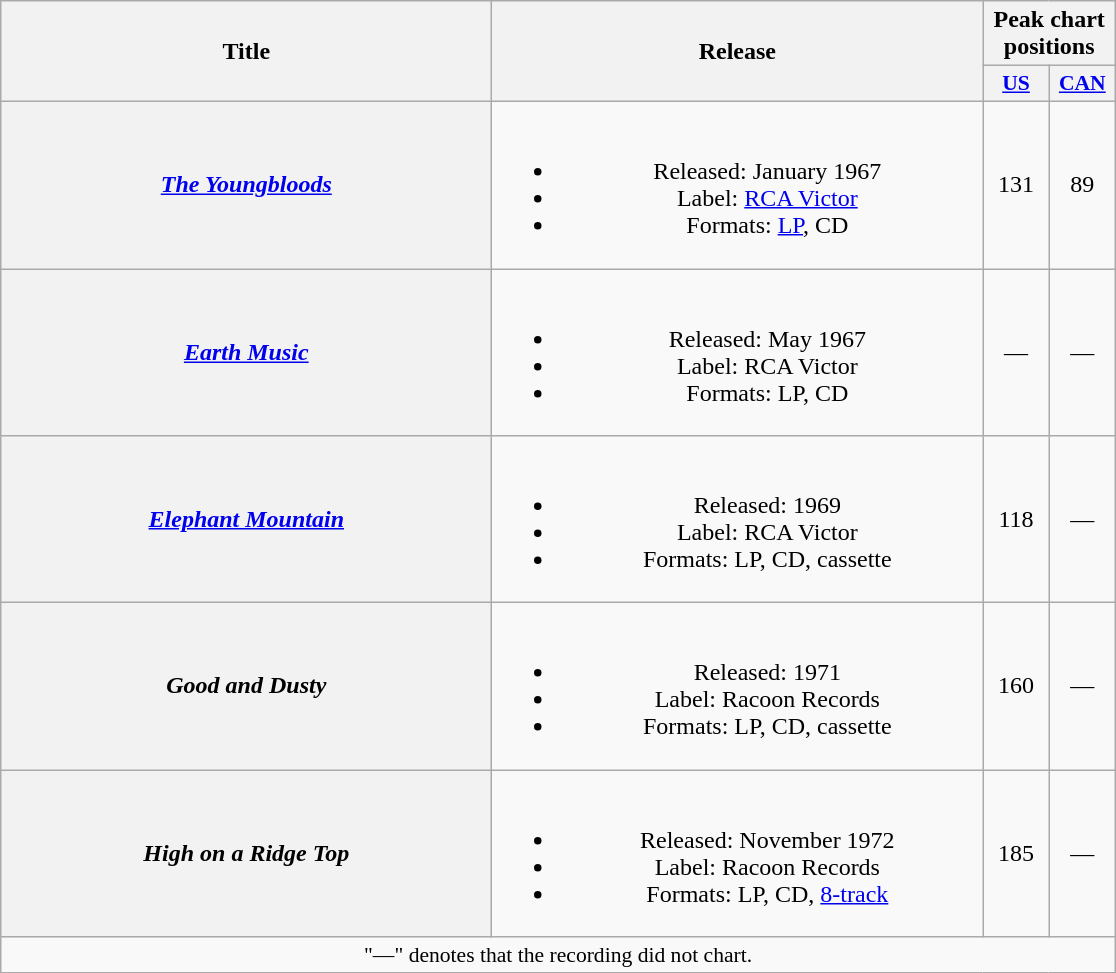<table class="wikitable plainrowheaders" style="text-align:center;">
<tr>
<th scope="col" rowspan="2" style="width:20em;">Title</th>
<th scope="col" rowspan="2" style="width:20em;">Release</th>
<th scope="col" colspan="2">Peak chart positions</th>
</tr>
<tr>
<th scope="col" style="width:2.6em; font-size:90%;"><a href='#'>US</a><br></th>
<th scope="col" style="width:2.6em; font-size:90%;"><a href='#'>CAN</a><br></th>
</tr>
<tr>
<th scope="row"><em><a href='#'>The Youngbloods</a></em></th>
<td><br><ul><li>Released: January 1967</li><li>Label: <a href='#'>RCA Victor</a></li><li>Formats: <a href='#'>LP</a>, CD</li></ul></td>
<td>131</td>
<td>89</td>
</tr>
<tr>
<th scope="row"><em><a href='#'>Earth Music</a></em></th>
<td><br><ul><li>Released: May 1967</li><li>Label: RCA Victor</li><li>Formats: LP, CD</li></ul></td>
<td>—</td>
<td>—</td>
</tr>
<tr>
<th scope="row"><em><a href='#'>Elephant Mountain</a></em></th>
<td><br><ul><li>Released: 1969</li><li>Label: RCA Victor</li><li>Formats: LP, CD, cassette</li></ul></td>
<td>118</td>
<td>—</td>
</tr>
<tr>
<th scope="row"><em>Good and Dusty</em></th>
<td><br><ul><li>Released: 1971</li><li>Label: Racoon Records</li><li>Formats: LP, CD, cassette</li></ul></td>
<td>160</td>
<td>—</td>
</tr>
<tr>
<th scope="row"><em>High on a Ridge Top</em></th>
<td><br><ul><li>Released: November 1972</li><li>Label: Racoon Records</li><li>Formats: LP, CD, <a href='#'>8-track</a></li></ul></td>
<td>185</td>
<td>—</td>
</tr>
<tr>
<td colspan="10" style="font-size:90%">"—" denotes that the recording did not chart.</td>
</tr>
</table>
